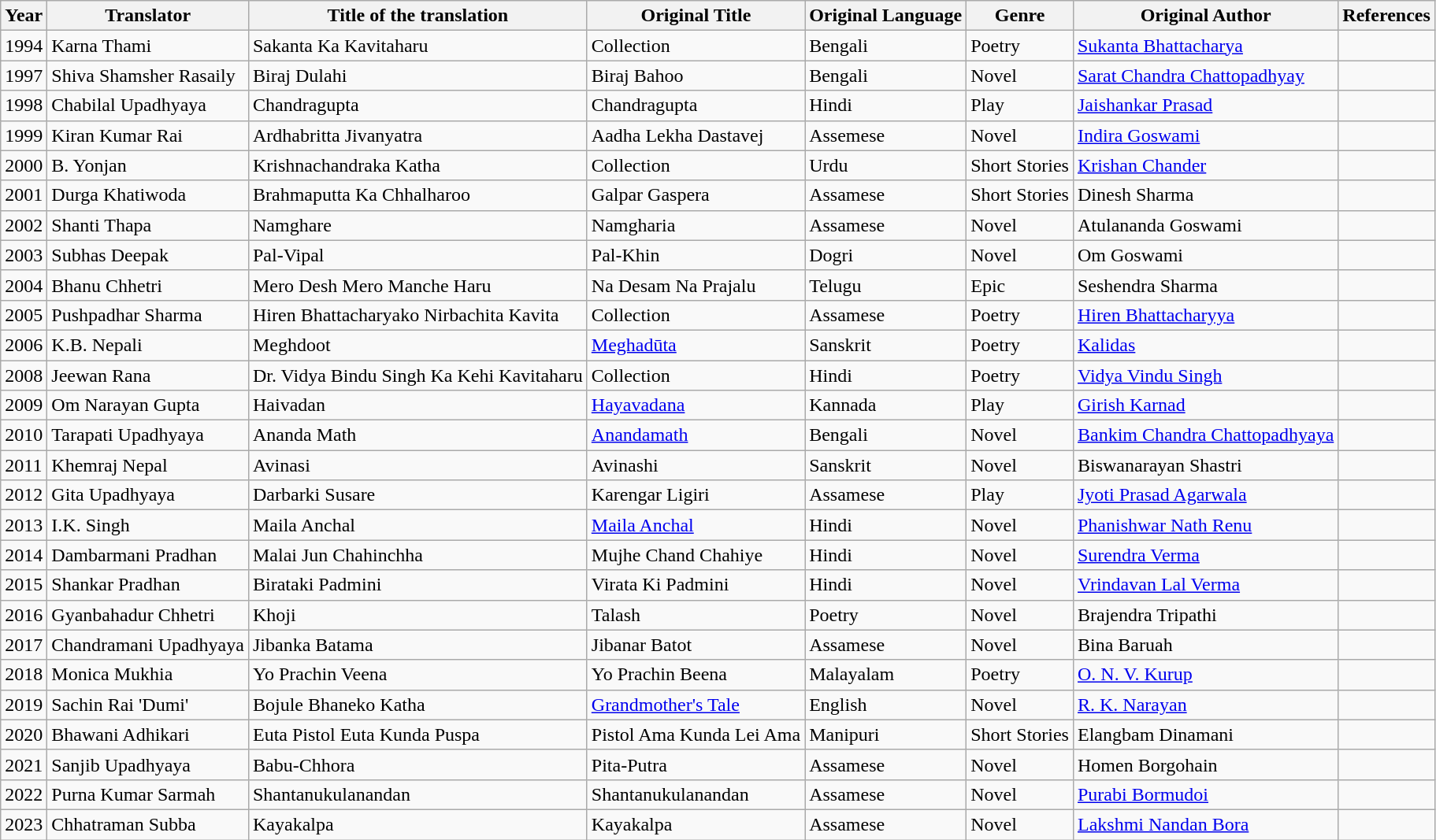<table class="wikitable sortable">
<tr>
<th>Year</th>
<th>Translator</th>
<th>Title of the translation</th>
<th>Original Title</th>
<th>Original Language</th>
<th>Genre</th>
<th>Original Author</th>
<th class=unsortable>References</th>
</tr>
<tr>
<td>1994</td>
<td>Karna Thami</td>
<td>Sakanta Ka Kavitaharu</td>
<td>Collection</td>
<td>Bengali</td>
<td>Poetry</td>
<td><a href='#'>Sukanta Bhattacharya</a></td>
<td></td>
</tr>
<tr>
<td>1997</td>
<td>Shiva Shamsher Rasaily</td>
<td>Biraj Dulahi</td>
<td>Biraj Bahoo</td>
<td>Bengali</td>
<td>Novel</td>
<td><a href='#'>Sarat Chandra Chattopadhyay</a></td>
<td></td>
</tr>
<tr>
<td>1998</td>
<td>Chabilal Upadhyaya</td>
<td>Chandragupta</td>
<td>Chandragupta</td>
<td>Hindi</td>
<td>Play</td>
<td><a href='#'>Jaishankar Prasad</a></td>
<td></td>
</tr>
<tr>
<td>1999</td>
<td>Kiran Kumar Rai</td>
<td>Ardhabritta Jivanyatra</td>
<td>Aadha Lekha Dastavej</td>
<td>Assemese</td>
<td>Novel</td>
<td><a href='#'>Indira Goswami</a></td>
<td></td>
</tr>
<tr>
<td>2000</td>
<td>B. Yonjan</td>
<td>Krishnachandraka Katha</td>
<td>Collection</td>
<td>Urdu</td>
<td>Short Stories</td>
<td><a href='#'>Krishan Chander</a></td>
<td></td>
</tr>
<tr>
<td>2001</td>
<td>Durga Khatiwoda</td>
<td>Brahmaputta Ka Chhalharoo</td>
<td>Galpar Gaspera</td>
<td>Assamese</td>
<td>Short Stories</td>
<td>Dinesh Sharma</td>
<td></td>
</tr>
<tr>
<td>2002</td>
<td>Shanti Thapa</td>
<td>Namghare</td>
<td>Namgharia</td>
<td>Assamese</td>
<td>Novel</td>
<td>Atulananda Goswami</td>
<td></td>
</tr>
<tr>
<td>2003</td>
<td>Subhas Deepak</td>
<td>Pal-Vipal</td>
<td>Pal-Khin</td>
<td>Dogri</td>
<td>Novel</td>
<td>Om Goswami</td>
<td></td>
</tr>
<tr>
<td>2004</td>
<td>Bhanu Chhetri</td>
<td>Mero Desh Mero Manche Haru</td>
<td>Na Desam Na Prajalu</td>
<td>Telugu</td>
<td>Epic</td>
<td>Seshendra Sharma</td>
<td></td>
</tr>
<tr>
<td>2005</td>
<td>Pushpadhar Sharma</td>
<td>Hiren Bhattacharyako Nirbachita Kavita</td>
<td>Collection</td>
<td>Assamese</td>
<td>Poetry</td>
<td><a href='#'>Hiren Bhattacharyya</a></td>
<td></td>
</tr>
<tr>
<td>2006</td>
<td>K.B. Nepali</td>
<td>Meghdoot</td>
<td><a href='#'>Meghadūta</a></td>
<td>Sanskrit</td>
<td>Poetry</td>
<td><a href='#'>Kalidas</a></td>
<td></td>
</tr>
<tr>
<td>2008</td>
<td>Jeewan Rana</td>
<td>Dr. Vidya Bindu Singh Ka Kehi Kavitaharu</td>
<td>Collection</td>
<td>Hindi</td>
<td>Poetry</td>
<td><a href='#'>Vidya Vindu Singh</a></td>
<td></td>
</tr>
<tr>
<td>2009</td>
<td>Om Narayan Gupta</td>
<td>Haivadan</td>
<td><a href='#'>Hayavadana</a></td>
<td>Kannada</td>
<td>Play</td>
<td><a href='#'>Girish Karnad</a></td>
<td></td>
</tr>
<tr>
<td>2010</td>
<td>Tarapati Upadhyaya</td>
<td>Ananda Math</td>
<td><a href='#'>Anandamath</a></td>
<td>Bengali</td>
<td>Novel</td>
<td><a href='#'>Bankim Chandra Chattopadhyaya</a></td>
<td></td>
</tr>
<tr>
<td>2011</td>
<td>Khemraj Nepal</td>
<td>Avinasi</td>
<td>Avinashi</td>
<td>Sanskrit</td>
<td>Novel</td>
<td>Biswanarayan Shastri</td>
<td></td>
</tr>
<tr>
<td>2012</td>
<td>Gita Upadhyaya</td>
<td>Darbarki Susare</td>
<td>Karengar Ligiri</td>
<td>Assamese</td>
<td>Play</td>
<td><a href='#'>Jyoti Prasad Agarwala</a></td>
<td></td>
</tr>
<tr>
<td>2013</td>
<td>I.K. Singh</td>
<td>Maila Anchal</td>
<td><a href='#'>Maila Anchal</a></td>
<td>Hindi</td>
<td>Novel</td>
<td><a href='#'>Phanishwar Nath Renu</a></td>
<td></td>
</tr>
<tr>
<td>2014</td>
<td>Dambarmani Pradhan</td>
<td>Malai Jun Chahinchha</td>
<td>Mujhe Chand Chahiye</td>
<td>Hindi</td>
<td>Novel</td>
<td><a href='#'>Surendra Verma</a></td>
<td></td>
</tr>
<tr>
<td>2015</td>
<td>Shankar Pradhan</td>
<td>Birataki Padmini</td>
<td>Virata Ki Padmini</td>
<td>Hindi</td>
<td>Novel</td>
<td><a href='#'>Vrindavan Lal Verma</a></td>
<td></td>
</tr>
<tr>
<td>2016</td>
<td>Gyanbahadur Chhetri</td>
<td>Khoji</td>
<td>Talash</td>
<td>Poetry</td>
<td>Novel</td>
<td>Brajendra Tripathi</td>
<td></td>
</tr>
<tr>
<td>2017</td>
<td>Chandramani Upadhyaya</td>
<td>Jibanka Batama</td>
<td>Jibanar Batot</td>
<td>Assamese</td>
<td>Novel</td>
<td>Bina Baruah</td>
<td></td>
</tr>
<tr>
<td>2018</td>
<td>Monica Mukhia</td>
<td>Yo Prachin Veena</td>
<td>Yo Prachin Beena</td>
<td>Malayalam</td>
<td>Poetry</td>
<td><a href='#'>O. N. V. Kurup</a></td>
<td></td>
</tr>
<tr>
<td>2019</td>
<td>Sachin Rai 'Dumi'</td>
<td>Bojule Bhaneko Katha</td>
<td><a href='#'>Grandmother's Tale</a></td>
<td>English</td>
<td>Novel</td>
<td><a href='#'>R. K. Narayan</a></td>
<td></td>
</tr>
<tr>
<td>2020</td>
<td>Bhawani Adhikari</td>
<td>Euta Pistol Euta Kunda Puspa</td>
<td>Pistol Ama Kunda Lei Ama</td>
<td>Manipuri</td>
<td>Short Stories</td>
<td>Elangbam Dinamani</td>
<td></td>
</tr>
<tr>
<td>2021</td>
<td>Sanjib Upadhyaya</td>
<td>Babu-Chhora</td>
<td>Pita-Putra</td>
<td>Assamese</td>
<td>Novel</td>
<td>Homen Borgohain</td>
<td></td>
</tr>
<tr>
<td>2022</td>
<td>Purna Kumar Sarmah</td>
<td>Shantanukulanandan</td>
<td>Shantanukulanandan</td>
<td>Assamese</td>
<td>Novel</td>
<td><a href='#'>Purabi Bormudoi</a></td>
<td></td>
</tr>
<tr>
<td>2023</td>
<td>Chhatraman Subba</td>
<td>Kayakalpa</td>
<td>Kayakalpa</td>
<td>Assamese</td>
<td>Novel</td>
<td><a href='#'>Lakshmi Nandan Bora</a></td>
<td></td>
</tr>
</table>
